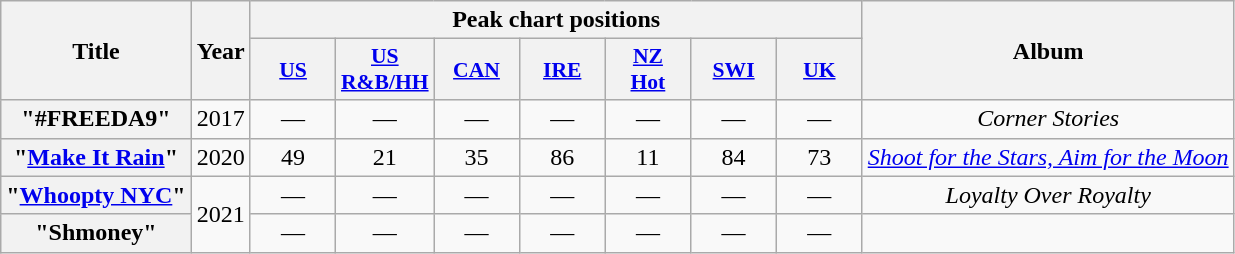<table class="wikitable plainrowheaders" style="text-align:center;">
<tr>
<th scope="col" rowspan="2">Title</th>
<th scope="col" rowspan="2">Year</th>
<th colspan="7">Peak chart positions</th>
<th scope="col" rowspan="2">Album</th>
</tr>
<tr>
<th scope="col" style="width:3.5em;font-size:90%;"><a href='#'>US</a><br></th>
<th scope="col" style="width:3.5em;font-size:90%;"><a href='#'>US<br>R&B/HH</a><br></th>
<th scope="col" style="width:3.5em;font-size:90%;"><a href='#'>CAN</a><br></th>
<th scope="col" style="width:3.5em;font-size:90%;"><a href='#'>IRE</a></th>
<th scope="col" style="width:3.5em;font-size:90%;"><a href='#'>NZ<br>Hot</a></th>
<th scope="col" style="width:3.5em;font-size:90%;"><a href='#'>SWI</a></th>
<th scope="col" style="width:3.5em;font-size:90%;"><a href='#'>UK</a></th>
</tr>
<tr>
<th scope="row">"#FREEDA9"<br></th>
<td>2017</td>
<td>—</td>
<td>—</td>
<td>—</td>
<td>—</td>
<td>—</td>
<td>—</td>
<td>—</td>
<td><em>Corner Stories</em></td>
</tr>
<tr>
<th scope="row">"<a href='#'>Make It Rain</a>"<br></th>
<td>2020</td>
<td>49</td>
<td>21</td>
<td>35</td>
<td>86</td>
<td>11</td>
<td>84</td>
<td>73</td>
<td><em><a href='#'>Shoot for the Stars, Aim for the Moon</a></em></td>
</tr>
<tr>
<th scope="row">"<a href='#'>Whoopty NYC</a>"<br></th>
<td rowspan="2">2021</td>
<td>—</td>
<td>—</td>
<td>—</td>
<td>—</td>
<td>—</td>
<td>—</td>
<td>—</td>
<td><em>Loyalty Over Royalty</em></td>
</tr>
<tr>
<th scope="row">"Shmoney"<br></th>
<td>—</td>
<td>—</td>
<td>—</td>
<td>—</td>
<td>—</td>
<td>—</td>
<td>—</td>
<td></td>
</tr>
</table>
